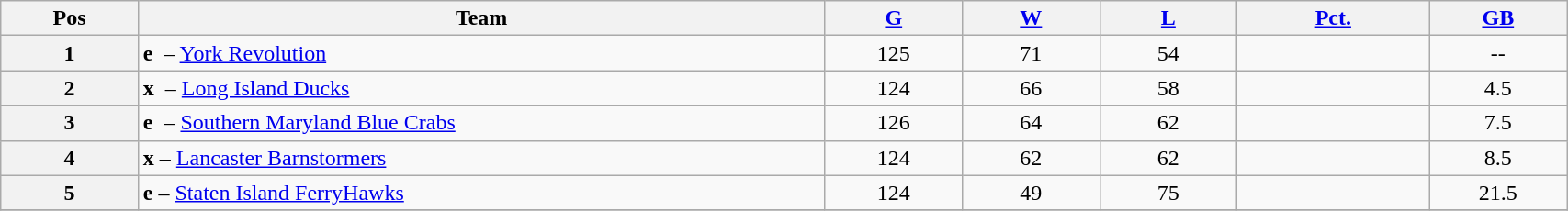<table class="wikitable plainrowheaders" width="90%" style="text-align:center;">
<tr>
<th scope="col" width="5%">Pos</th>
<th scope="col" width="25%">Team</th>
<th scope="col" width="5%"><a href='#'>G</a></th>
<th scope="col" width="5%"><a href='#'>W</a></th>
<th scope="col" width="5%"><a href='#'>L</a></th>
<th scope="col" width="7%"><a href='#'>Pct.</a></th>
<th scope="col" width="5%"><a href='#'>GB</a></th>
</tr>
<tr>
<th>1</th>
<td style="text-align:left;"><strong>e</strong>  – <a href='#'>York Revolution</a></td>
<td>125</td>
<td>71</td>
<td>54</td>
<td></td>
<td>--</td>
</tr>
<tr>
<th>2</th>
<td style="text-align:left;"><strong>x</strong>  – <a href='#'>Long Island Ducks</a></td>
<td>124</td>
<td>66</td>
<td>58</td>
<td></td>
<td>4.5</td>
</tr>
<tr>
<th>3</th>
<td style="text-align:left;"><strong>e</strong>  – <a href='#'>Southern Maryland Blue Crabs</a></td>
<td>126</td>
<td>64</td>
<td>62</td>
<td></td>
<td>7.5</td>
</tr>
<tr>
<th>4</th>
<td style="text-align:left;"><strong>x</strong> – <a href='#'>Lancaster Barnstormers</a></td>
<td>124</td>
<td>62</td>
<td>62</td>
<td></td>
<td>8.5</td>
</tr>
<tr>
<th>5</th>
<td style="text-align:left;"><strong>e</strong> – <a href='#'>Staten Island FerryHawks</a></td>
<td>124</td>
<td>49</td>
<td>75</td>
<td></td>
<td>21.5</td>
</tr>
<tr>
</tr>
</table>
